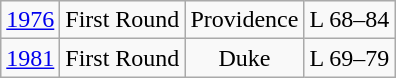<table class="wikitable">
<tr align="center">
<td><a href='#'>1976</a></td>
<td>First Round</td>
<td>Providence</td>
<td>L 68–84</td>
</tr>
<tr align="center">
<td><a href='#'>1981</a></td>
<td>First Round</td>
<td>Duke</td>
<td>L 69–79</td>
</tr>
</table>
